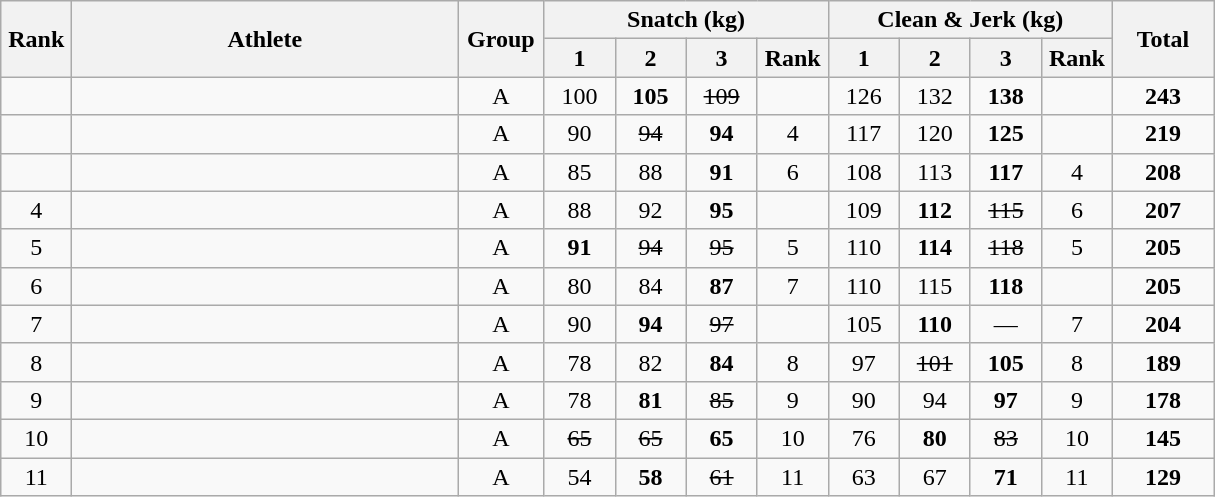<table class = "wikitable" style="text-align:center;">
<tr>
<th rowspan=2 width=40>Rank</th>
<th rowspan=2 width=250>Athlete</th>
<th rowspan=2 width=50>Group</th>
<th colspan=4>Snatch (kg)</th>
<th colspan=4>Clean & Jerk (kg)</th>
<th rowspan=2 width=60>Total</th>
</tr>
<tr>
<th width=40>1</th>
<th width=40>2</th>
<th width=40>3</th>
<th width=40>Rank</th>
<th width=40>1</th>
<th width=40>2</th>
<th width=40>3</th>
<th width=40>Rank</th>
</tr>
<tr>
<td></td>
<td align=left></td>
<td>A</td>
<td>100</td>
<td><strong>105</strong></td>
<td><s>109</s></td>
<td></td>
<td>126</td>
<td>132</td>
<td><strong>138</strong></td>
<td></td>
<td><strong>243</strong></td>
</tr>
<tr>
<td></td>
<td align=left></td>
<td>A</td>
<td>90</td>
<td><s>94</s></td>
<td><strong>94</strong></td>
<td>4</td>
<td>117</td>
<td>120</td>
<td><strong>125</strong></td>
<td></td>
<td><strong>219</strong></td>
</tr>
<tr>
<td></td>
<td align=left></td>
<td>A</td>
<td>85</td>
<td>88</td>
<td><strong>91</strong></td>
<td>6</td>
<td>108</td>
<td>113</td>
<td><strong>117</strong></td>
<td>4</td>
<td><strong>208</strong></td>
</tr>
<tr>
<td>4</td>
<td align=left></td>
<td>A</td>
<td>88</td>
<td>92</td>
<td><strong>95</strong></td>
<td></td>
<td>109</td>
<td><strong>112</strong></td>
<td><s>115</s></td>
<td>6</td>
<td><strong>207</strong></td>
</tr>
<tr>
<td>5</td>
<td align=left></td>
<td>A</td>
<td><strong>91</strong></td>
<td><s>94</s></td>
<td><s>95</s></td>
<td>5</td>
<td>110</td>
<td><strong>114</strong></td>
<td><s>118</s></td>
<td>5</td>
<td><strong>205</strong></td>
</tr>
<tr>
<td>6</td>
<td align=left></td>
<td>A</td>
<td>80</td>
<td>84</td>
<td><strong>87</strong></td>
<td>7</td>
<td>110</td>
<td>115</td>
<td><strong>118</strong></td>
<td></td>
<td><strong>205</strong></td>
</tr>
<tr>
<td>7</td>
<td align=left></td>
<td>A</td>
<td>90</td>
<td><strong>94</strong></td>
<td><s>97</s></td>
<td></td>
<td>105</td>
<td><strong>110</strong></td>
<td>—</td>
<td>7</td>
<td><strong>204</strong></td>
</tr>
<tr>
<td>8</td>
<td align=left></td>
<td>A</td>
<td>78</td>
<td>82</td>
<td><strong>84</strong></td>
<td>8</td>
<td>97</td>
<td><s>101</s></td>
<td><strong>105</strong></td>
<td>8</td>
<td><strong>189</strong></td>
</tr>
<tr>
<td>9</td>
<td align=left></td>
<td>A</td>
<td>78</td>
<td><strong>81</strong></td>
<td><s>85</s></td>
<td>9</td>
<td>90</td>
<td>94</td>
<td><strong>97</strong></td>
<td>9</td>
<td><strong>178</strong></td>
</tr>
<tr>
<td>10</td>
<td align=left></td>
<td>A</td>
<td><s>65</s></td>
<td><s>65</s></td>
<td><strong>65</strong></td>
<td>10</td>
<td>76</td>
<td><strong>80</strong></td>
<td><s>83</s></td>
<td>10</td>
<td><strong>145</strong></td>
</tr>
<tr>
<td>11</td>
<td align=left></td>
<td>A</td>
<td>54</td>
<td><strong>58</strong></td>
<td><s>61</s></td>
<td>11</td>
<td>63</td>
<td>67</td>
<td><strong>71</strong></td>
<td>11</td>
<td><strong>129</strong></td>
</tr>
</table>
